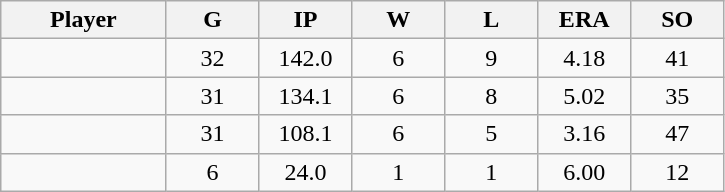<table class="wikitable sortable">
<tr>
<th bgcolor="#DDDDFF" width="16%">Player</th>
<th bgcolor="#DDDDFF" width="9%">G</th>
<th bgcolor="#DDDDFF" width="9%">IP</th>
<th bgcolor="#DDDDFF" width="9%">W</th>
<th bgcolor="#DDDDFF" width="9%">L</th>
<th bgcolor="#DDDDFF" width="9%">ERA</th>
<th bgcolor="#DDDDFF" width="9%">SO</th>
</tr>
<tr align="center">
<td></td>
<td>32</td>
<td>142.0</td>
<td>6</td>
<td>9</td>
<td>4.18</td>
<td>41</td>
</tr>
<tr align="center">
<td></td>
<td>31</td>
<td>134.1</td>
<td>6</td>
<td>8</td>
<td>5.02</td>
<td>35</td>
</tr>
<tr align="center">
<td></td>
<td>31</td>
<td>108.1</td>
<td>6</td>
<td>5</td>
<td>3.16</td>
<td>47</td>
</tr>
<tr align="center">
<td></td>
<td>6</td>
<td>24.0</td>
<td>1</td>
<td>1</td>
<td>6.00</td>
<td>12</td>
</tr>
</table>
